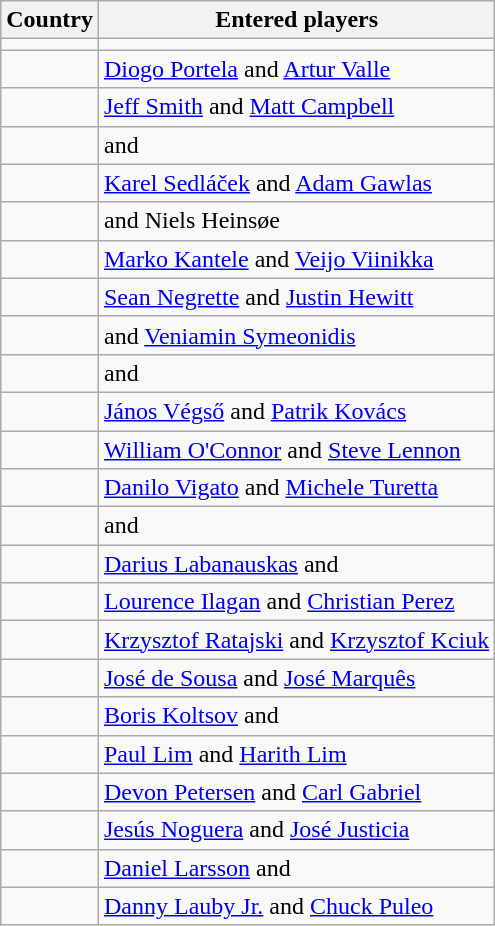<table class="wikitable">
<tr>
<th>Country</th>
<th>Entered players</th>
</tr>
<tr>
<td></td>
<td></td>
</tr>
<tr>
<td></td>
<td><a href='#'>Diogo Portela</a> and <a href='#'>Artur Valle</a></td>
</tr>
<tr>
<td></td>
<td><a href='#'>Jeff Smith</a> and <a href='#'>Matt Campbell</a></td>
</tr>
<tr>
<td></td>
<td> and </td>
</tr>
<tr>
<td></td>
<td><a href='#'>Karel Sedláček</a> and <a href='#'>Adam Gawlas</a></td>
</tr>
<tr>
<td></td>
<td> and Niels Heinsøe</td>
</tr>
<tr>
<td></td>
<td><a href='#'>Marko Kantele</a> and <a href='#'>Veijo Viinikka</a></td>
</tr>
<tr>
<td></td>
<td><a href='#'>Sean Negrette</a> and <a href='#'>Justin Hewitt</a></td>
</tr>
<tr>
<td></td>
<td> and <a href='#'>Veniamin Symeonidis</a></td>
</tr>
<tr>
<td></td>
<td> and </td>
</tr>
<tr>
<td></td>
<td><a href='#'>János Végső</a> and <a href='#'>Patrik Kovács</a></td>
</tr>
<tr>
<td></td>
<td><a href='#'>William O'Connor</a> and <a href='#'>Steve Lennon</a></td>
</tr>
<tr>
<td></td>
<td><a href='#'>Danilo Vigato</a> and <a href='#'>Michele Turetta</a></td>
</tr>
<tr>
<td></td>
<td> and </td>
</tr>
<tr>
<td></td>
<td><a href='#'>Darius Labanauskas</a> and </td>
</tr>
<tr>
<td></td>
<td><a href='#'>Lourence Ilagan</a> and <a href='#'>Christian Perez</a></td>
</tr>
<tr>
<td></td>
<td><a href='#'>Krzysztof Ratajski</a> and <a href='#'>Krzysztof Kciuk</a></td>
</tr>
<tr>
<td></td>
<td><a href='#'>José de Sousa</a> and <a href='#'>José Marquês</a></td>
</tr>
<tr>
<td></td>
<td><a href='#'>Boris Koltsov</a> and </td>
</tr>
<tr>
<td></td>
<td><a href='#'>Paul Lim</a> and <a href='#'>Harith Lim</a></td>
</tr>
<tr>
<td></td>
<td><a href='#'>Devon Petersen</a> and <a href='#'>Carl Gabriel</a></td>
</tr>
<tr>
<td></td>
<td><a href='#'>Jesús Noguera</a> and <a href='#'>José Justicia</a></td>
</tr>
<tr>
<td></td>
<td><a href='#'>Daniel Larsson</a> and </td>
</tr>
<tr>
<td></td>
<td><a href='#'>Danny Lauby Jr.</a> and <a href='#'>Chuck Puleo</a></td>
</tr>
</table>
